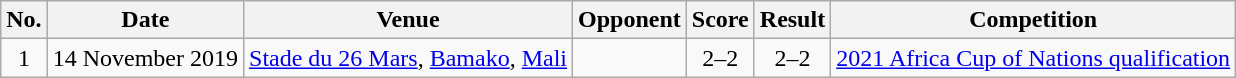<table class="wikitable sortable">
<tr>
<th scope="col">No.</th>
<th scope="col">Date</th>
<th scope="col">Venue</th>
<th scope="col">Opponent</th>
<th scope="col">Score</th>
<th scope="col">Result</th>
<th scope="col">Competition</th>
</tr>
<tr>
<td align="center">1</td>
<td>14 November 2019</td>
<td><a href='#'>Stade du 26 Mars</a>, <a href='#'>Bamako</a>, <a href='#'>Mali</a></td>
<td></td>
<td align="center">2–2</td>
<td align="center">2–2</td>
<td><a href='#'>2021 Africa Cup of Nations qualification</a></td>
</tr>
</table>
